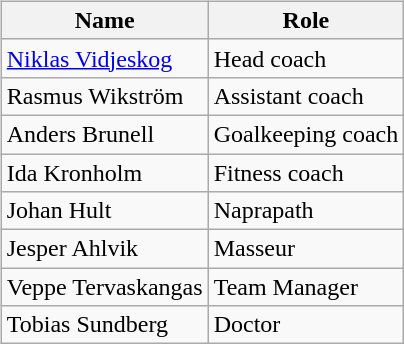<table>
<tr>
<td valign="top"><br><table class="wikitable">
<tr>
<th>Name</th>
<th>Role</th>
</tr>
<tr>
<td> <a href='#'>Niklas Vidjeskog</a></td>
<td>Head coach</td>
</tr>
<tr>
<td> Rasmus Wikström</td>
<td>Assistant coach</td>
</tr>
<tr>
<td> Anders Brunell</td>
<td>Goalkeeping coach</td>
</tr>
<tr>
<td> Ida Kronholm</td>
<td>Fitness coach</td>
</tr>
<tr>
<td> Johan Hult</td>
<td>Naprapath</td>
</tr>
<tr>
<td> Jesper Ahlvik</td>
<td>Masseur</td>
</tr>
<tr>
<td> Veppe Tervaskangas</td>
<td>Team Manager</td>
</tr>
<tr>
<td> Tobias Sundberg</td>
<td>Doctor</td>
</tr>
</table>
</td>
</tr>
</table>
